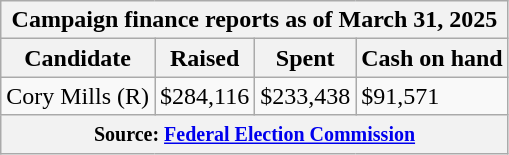<table class="wikitable sortable">
<tr>
<th colspan=4>Campaign finance reports as of March 31, 2025</th>
</tr>
<tr style="text-align:center;">
<th>Candidate</th>
<th>Raised</th>
<th>Spent</th>
<th>Cash on hand</th>
</tr>
<tr>
<td>Cory Mills (R)</td>
<td>$284,116</td>
<td>$233,438</td>
<td>$91,571</td>
</tr>
<tr>
<th colspan="4"><small>Source: <a href='#'>Federal Election Commission</a></small></th>
</tr>
</table>
